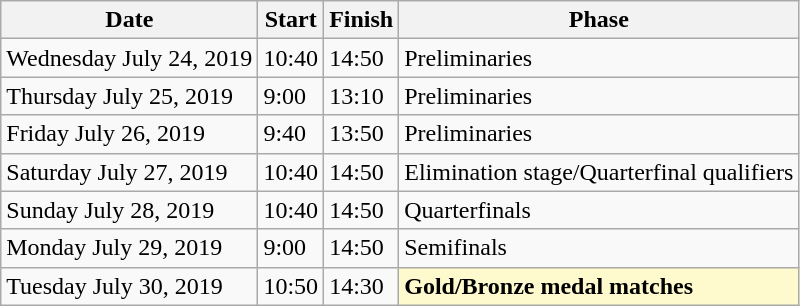<table class=wikitable>
<tr>
<th>Date</th>
<th>Start</th>
<th>Finish</th>
<th>Phase</th>
</tr>
<tr>
<td>Wednesday July 24, 2019</td>
<td>10:40</td>
<td>14:50</td>
<td>Preliminaries</td>
</tr>
<tr>
<td>Thursday July 25, 2019</td>
<td>9:00</td>
<td>13:10</td>
<td>Preliminaries</td>
</tr>
<tr>
<td>Friday July 26, 2019</td>
<td>9:40</td>
<td>13:50</td>
<td>Preliminaries</td>
</tr>
<tr>
<td>Saturday July 27, 2019</td>
<td>10:40</td>
<td>14:50</td>
<td>Elimination stage/Quarterfinal qualifiers</td>
</tr>
<tr>
<td>Sunday July 28, 2019</td>
<td>10:40</td>
<td>14:50</td>
<td>Quarterfinals</td>
</tr>
<tr>
<td>Monday July 29, 2019</td>
<td>9:00</td>
<td>14:50</td>
<td>Semifinals</td>
</tr>
<tr>
<td>Tuesday July 30, 2019</td>
<td>10:50</td>
<td>14:30</td>
<td style=background:lemonchiffon><strong>Gold/Bronze medal matches</strong></td>
</tr>
</table>
